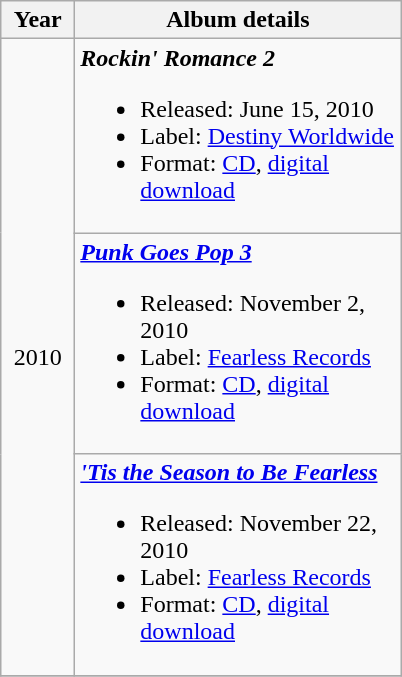<table class="wikitable" style="text-align:center;">
<tr>
<th width="42">Year</th>
<th width="210">Album details</th>
</tr>
<tr>
<td rowspan="3">2010</td>
<td align="left"><strong><em>Rockin' Romance 2</em></strong><br><ul><li>Released: June 15, 2010</li><li>Label: <a href='#'>Destiny Worldwide</a></li><li>Format: <a href='#'>CD</a>, <a href='#'>digital download</a></li></ul></td>
</tr>
<tr>
<td align="left"><strong><em><a href='#'>Punk Goes Pop 3</a></em></strong><br><ul><li>Released: November 2, 2010</li><li>Label: <a href='#'>Fearless Records</a></li><li>Format: <a href='#'>CD</a>, <a href='#'>digital download</a></li></ul></td>
</tr>
<tr>
<td align="left"><strong><em><a href='#'>'Tis the Season to Be Fearless</a></em></strong><br><ul><li>Released: November 22, 2010</li><li>Label: <a href='#'>Fearless Records</a></li><li>Format: <a href='#'>CD</a>, <a href='#'>digital download</a></li></ul></td>
</tr>
<tr>
</tr>
</table>
